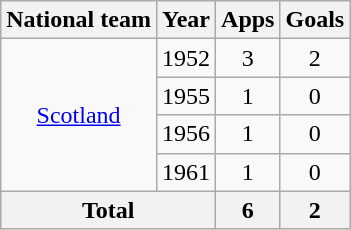<table class="wikitable" style="text-align:center">
<tr>
<th>National team</th>
<th>Year</th>
<th>Apps</th>
<th>Goals</th>
</tr>
<tr>
<td rowspan="4"><a href='#'>Scotland</a></td>
<td>1952</td>
<td>3</td>
<td>2</td>
</tr>
<tr>
<td>1955</td>
<td>1</td>
<td>0</td>
</tr>
<tr>
<td>1956</td>
<td>1</td>
<td>0</td>
</tr>
<tr>
<td>1961</td>
<td>1</td>
<td>0</td>
</tr>
<tr>
<th colspan="2">Total</th>
<th>6</th>
<th>2</th>
</tr>
</table>
